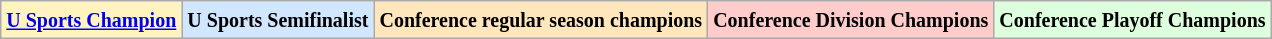<table class="wikitable">
<tr>
<td bgcolor="#FFF3BF"><small><strong><a href='#'>U Sports Champion</a> </strong></small></td>
<td bgcolor="#D0E7FF"><small><strong>U Sports Semifinalist</strong></small></td>
<td bgcolor="#FFE6BD"><small><strong>Conference regular season champions</strong></small></td>
<td bgcolor="#FFCCCC"><small><strong>Conference Division Champions</strong></small></td>
<td bgcolor="#ddffdd"><small><strong>Conference Playoff Champions</strong></small></td>
</tr>
</table>
